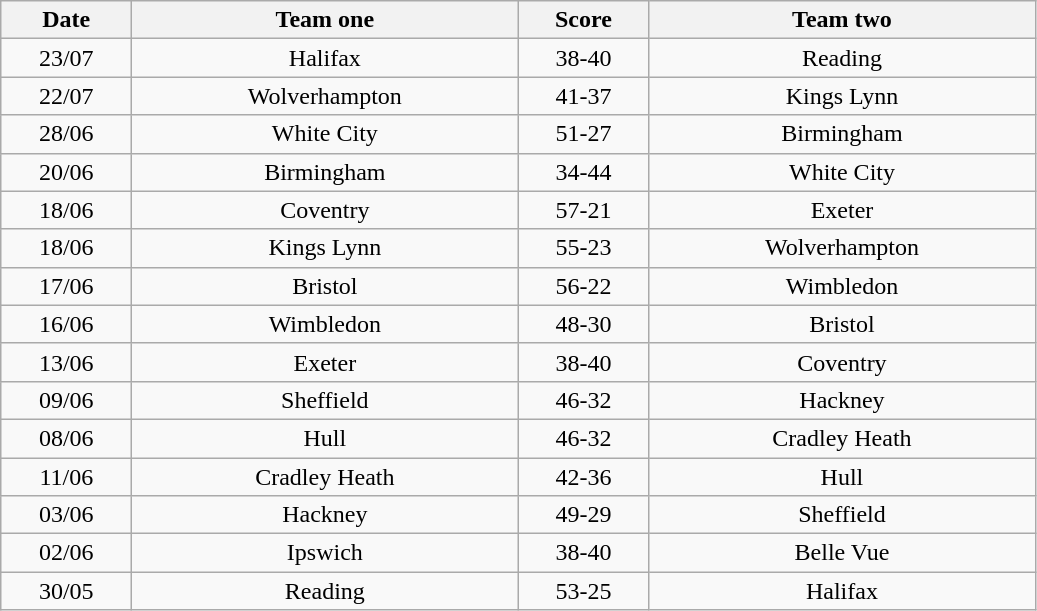<table class="wikitable" style="text-align: center">
<tr>
<th width=80>Date</th>
<th width=250>Team one</th>
<th width=80>Score</th>
<th width=250>Team two</th>
</tr>
<tr>
<td>23/07</td>
<td>Halifax</td>
<td>38-40</td>
<td>Reading</td>
</tr>
<tr>
<td>22/07</td>
<td>Wolverhampton</td>
<td>41-37</td>
<td>Kings Lynn</td>
</tr>
<tr>
<td>28/06</td>
<td>White City</td>
<td>51-27</td>
<td>Birmingham</td>
</tr>
<tr>
<td>20/06</td>
<td>Birmingham</td>
<td>34-44</td>
<td>White City</td>
</tr>
<tr>
<td>18/06</td>
<td>Coventry</td>
<td>57-21</td>
<td>Exeter</td>
</tr>
<tr>
<td>18/06</td>
<td>Kings Lynn</td>
<td>55-23</td>
<td>Wolverhampton</td>
</tr>
<tr>
<td>17/06</td>
<td>Bristol</td>
<td>56-22</td>
<td>Wimbledon</td>
</tr>
<tr>
<td>16/06</td>
<td>Wimbledon</td>
<td>48-30</td>
<td>Bristol</td>
</tr>
<tr>
<td>13/06</td>
<td>Exeter</td>
<td>38-40</td>
<td>Coventry</td>
</tr>
<tr>
<td>09/06</td>
<td>Sheffield</td>
<td>46-32</td>
<td>Hackney</td>
</tr>
<tr>
<td>08/06</td>
<td>Hull</td>
<td>46-32</td>
<td>Cradley Heath</td>
</tr>
<tr>
<td>11/06</td>
<td>Cradley Heath</td>
<td>42-36</td>
<td>Hull</td>
</tr>
<tr>
<td>03/06</td>
<td>Hackney</td>
<td>49-29</td>
<td>Sheffield</td>
</tr>
<tr>
<td>02/06</td>
<td>Ipswich</td>
<td>38-40</td>
<td>Belle Vue</td>
</tr>
<tr>
<td>30/05</td>
<td>Reading</td>
<td>53-25</td>
<td>Halifax</td>
</tr>
</table>
